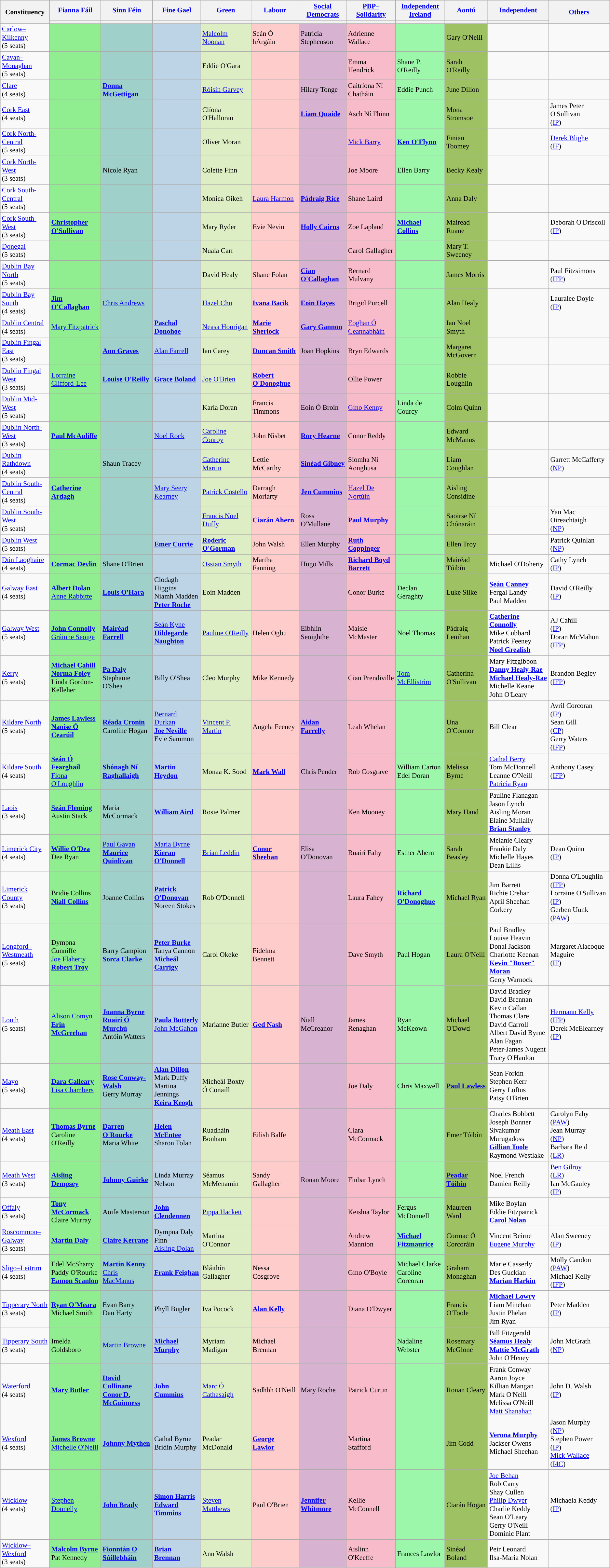<table class="wikitable" style="font-size:90%;">
<tr>
<th rowspan="2">Constituency</th>
<th><a href='#'>Fianna Fáil</a></th>
<th><a href='#'>Sinn Féin</a></th>
<th><a href='#'>Fine Gael</a></th>
<th><a href='#'>Green</a></th>
<th><a href='#'>Labour</a></th>
<th><a href='#'>Social Democrats</a></th>
<th><a href='#'>PBP–Solidarity</a></th>
<th><a href='#'>Independent Ireland</a></th>
<th><a href='#'>Aontú</a></th>
<th width="10%"><a href='#'>Independent</a></th>
<th rowspan="2" width="10%"><a href='#'>Others</a></th>
</tr>
<tr>
<th style="background:"></th>
<th style="background:"></th>
<th style="background:"></th>
<th style="background:"></th>
<th style="background:"></th>
<th style="background:"></th>
<th style="background:"></th>
<th style="background:"></th>
<th style="background:"></th>
<th style="background:"></th>
</tr>
<tr>
<td><a href='#'>Carlow–Kilkenny</a><br>(5 seats)</td>
<td style="background:#90EE90;"></td>
<td style="background:#9fd0ca;"></td>
<td style="background:#BCD4E6;"></td>
<td style="background:#ddeec5;"><a href='#'>Malcolm Noonan</a></td>
<td style="background:#fcc;">Seán Ó hArgáin</td>
<td style="background:#D8B2D1;">Patricia Stephenson</td>
<td style="background:#f8bbca;">Adrienne Wallace</td>
<td style="background:#9df7ab;"></td>
<td style="background:#9EC163;">Gary O'Neill</td>
<td></td>
<td></td>
</tr>
<tr>
<td><a href='#'>Cavan–Monaghan</a><br>(5 seats)</td>
<td style="background:#90EE90;"></td>
<td style="background:#9fd0ca;"></td>
<td style="background:#BCD4E6;"></td>
<td style="background:#ddeec5;">Eddie O'Gara</td>
<td style="background:#fcc;"></td>
<td style="background:#D8B2D1;"></td>
<td style="background:#f8bbca;">Emma Hendrick</td>
<td style="background:#9df7ab;">Shane P. O'Reilly</td>
<td style="background:#9EC163;">Sarah O'Reilly</td>
<td></td>
<td></td>
</tr>
<tr>
<td><a href='#'>Clare</a><br>(4 seats)</td>
<td style="background:#90EE90;"></td>
<td style="background:#9fd0ca;"><strong><a href='#'>Donna McGettigan</a></strong></td>
<td style="background:#BCD4E6;"></td>
<td style="background:#ddeec5;"><a href='#'>Róisín Garvey</a></td>
<td style="background:#fcc;"></td>
<td style="background:#D8B2D1;">Hilary Tonge</td>
<td style="background:#f8bbca;">Caitríona Ní Chatháin</td>
<td style="background:#9df7ab;">Eddie Punch</td>
<td style="background:#9EC163;">June Dillon</td>
<td></td>
<td></td>
</tr>
<tr>
<td><a href='#'>Cork East</a><br>(4 seats)</td>
<td style="background:#90EE90;"></td>
<td style="background:#9fd0ca;"></td>
<td style="background:#BCD4E6;"></td>
<td style="background:#ddeec5;">Clíona O'Halloran</td>
<td style="background:#fcc;"></td>
<td style="background:#D8B2D1;"><strong><a href='#'>Liam Quaide</a></strong></td>
<td style="background:#f8bbca;">Asch Ní Fhinn</td>
<td style="background:#9df7ab;"></td>
<td style="background:#9EC163;">Mona Stromsoe</td>
<td></td>
<td>James Peter O'Sullivan<br>(<a href='#'>IP</a>)</td>
</tr>
<tr>
<td><a href='#'>Cork North-Central</a><br>(5 seats)</td>
<td style="background:#90EE90;"></td>
<td style="background:#9fd0ca;"></td>
<td style="background:#BCD4E6;"></td>
<td style="background:#ddeec5;">Oliver Moran</td>
<td style="background:#fcc;"></td>
<td style="background:#D8B2D1;"></td>
<td style="background:#f8bbca;"><a href='#'>Mick Barry</a></td>
<td style="background:#9df7ab;"><strong><a href='#'>Ken O'Flynn</a></strong></td>
<td style="background:#9EC163;">Finian Toomey</td>
<td></td>
<td><a href='#'>Derek Blighe</a><br>(<a href='#'>IF</a>)</td>
</tr>
<tr>
<td><a href='#'>Cork North-West</a><br>(3 seats)</td>
<td style="background:#90EE90;"></td>
<td style="background:#9fd0ca;">Nicole Ryan</td>
<td style="background:#BCD4E6;"></td>
<td style="background:#ddeec5;">Colette Finn</td>
<td style="background:#fcc;"></td>
<td style="background:#D8B2D1;"></td>
<td style="background:#f8bbca;">Joe Moore</td>
<td style="background:#9df7ab;">Ellen Barry</td>
<td style="background:#9EC163;">Becky Kealy</td>
<td></td>
<td></td>
</tr>
<tr>
<td><a href='#'>Cork South-Central</a><br>(5 seats)</td>
<td style="background:#90EE90;"></td>
<td style="background:#9fd0ca;"></td>
<td style="background:#BCD4E6;"></td>
<td style="background:#ddeec5;">Monica Oikeh</td>
<td style="background:#fcc;"><a href='#'>Laura Harmon</a></td>
<td style="background:#D8B2D1;"><strong><a href='#'>Pádraig Rice</a></strong></td>
<td style="background:#f8bbca;">Shane Laird</td>
<td style="background:#9df7ab;"></td>
<td style="background:#9EC163;">Anna Daly</td>
<td></td>
<td></td>
</tr>
<tr>
<td><a href='#'>Cork South-West</a><br>(3 seats)</td>
<td style="background:#90EE90;"><strong><a href='#'>Christopher O'Sullivan</a></strong></td>
<td style="background:#9fd0ca;"></td>
<td style="background:#BCD4E6;"></td>
<td style="background:#ddeec5;">Mary Ryder</td>
<td style="background:#fcc;">Evie Nevin</td>
<td style="background:#D8B2D1;"><strong><a href='#'>Holly Cairns</a></strong></td>
<td style="background:#f8bbca;">Zoe Laplaud</td>
<td style="background:#9df7ab;"><strong><a href='#'>Michael Collins</a></strong></td>
<td style="background:#9EC163;">Mairead Ruane</td>
<td></td>
<td>Deborah O'Driscoll<br>(<a href='#'>IP</a>)</td>
</tr>
<tr>
<td><a href='#'>Donegal</a><br>(5 seats)</td>
<td style="background:#90EE90;"></td>
<td style="background:#9fd0ca;"></td>
<td style="background:#BCD4E6;"></td>
<td style="background:#ddeec5;">Nuala Carr</td>
<td style="background:#fcc;"></td>
<td style="background:#D8B2D1;"></td>
<td style="background:#f8bbca;">Carol Gallagher</td>
<td style="background:#9df7ab;"></td>
<td style="background:#9EC163;">Mary T. Sweeney</td>
<td></td>
<td></td>
</tr>
<tr>
<td><a href='#'>Dublin Bay North</a><br>(5 seats)</td>
<td style="background:#90EE90;"></td>
<td style="background:#9fd0ca;"></td>
<td style="background:#BCD4E6;"></td>
<td style="background:#ddeec5;">David Healy</td>
<td style="background:#fcc;">Shane Folan</td>
<td style="background:#D8B2D1;"><strong><a href='#'>Cian O'Callaghan</a></strong></td>
<td style="background:#f8bbca;">Bernard Mulvany</td>
<td style="background:#9df7ab;"></td>
<td style="background:#9EC163;">James Morris</td>
<td></td>
<td>Paul Fitzsimons<br>(<a href='#'>IFP</a>)</td>
</tr>
<tr>
<td><a href='#'>Dublin Bay South</a><br>(4 seats)</td>
<td style="background:#90EE90;"><strong><a href='#'>Jim O'Callaghan</a></strong></td>
<td style="background:#9fd0ca;"><a href='#'>Chris Andrews</a></td>
<td style="background:#BCD4E6;"></td>
<td style="background:#ddeec5;"><a href='#'>Hazel Chu</a></td>
<td style="background:#fcc;"><strong><a href='#'>Ivana Bacik</a></strong></td>
<td style="background:#D8B2D1;"><strong><a href='#'>Eoin Hayes</a></strong></td>
<td style="background:#f8bbca;">Brigid Purcell</td>
<td style="background:#9df7ab;"></td>
<td style="background:#9EC163;">Alan Healy</td>
<td></td>
<td>Lauralee Doyle<br>(<a href='#'>IP</a>)</td>
</tr>
<tr>
<td><a href='#'>Dublin Central</a><br>(4 seats)</td>
<td style="background:#90EE90;"><a href='#'>Mary Fitzpatrick</a></td>
<td style="background:#9fd0ca;"></td>
<td style="background:#BCD4E6;"><strong><a href='#'>Paschal Donohoe</a></strong></td>
<td style="background:#ddeec5;"><a href='#'>Neasa Hourigan</a></td>
<td style="background:#fcc;"><strong><a href='#'>Marie Sherlock</a></strong></td>
<td style="background:#D8B2D1;"><strong><a href='#'>Gary Gannon</a></strong></td>
<td style="background:#f8bbca;"><a href='#'>Eoghan Ó Ceannabháin</a></td>
<td style="background:#9df7ab;"></td>
<td style="background:#9EC163;">Ian Noel Smyth</td>
<td></td>
<td></td>
</tr>
<tr>
<td><a href='#'>Dublin Fingal East</a><br>(3 seats)</td>
<td style="background:#90EE90;"></td>
<td style="background:#9fd0ca;"><strong><a href='#'>Ann Graves</a></strong></td>
<td style="background:#BCD4E6;"><a href='#'>Alan Farrell</a></td>
<td style="background:#ddeec5;">Ian Carey</td>
<td style="background:#fcc;"><strong><a href='#'>Duncan Smith</a></strong></td>
<td style="background:#D8B2D1;">Joan Hopkins</td>
<td style="background:#f8bbca;">Bryn Edwards</td>
<td style="background:#9df7ab;"></td>
<td style="background:#9EC163;">Margaret McGovern</td>
<td></td>
<td></td>
</tr>
<tr>
<td><a href='#'>Dublin Fingal West</a><br>(3 seats)</td>
<td style="background:#90EE90;"><a href='#'>Lorraine Clifford-Lee</a></td>
<td style="background:#9fd0ca;"><strong><a href='#'>Louise O'Reilly</a></strong></td>
<td style="background:#BCD4E6;"><strong><a href='#'>Grace Boland</a></strong></td>
<td style="background:#ddeec5;"><a href='#'>Joe O'Brien</a></td>
<td style="background:#fcc;"><strong><a href='#'>Robert O'Donoghue</a></strong></td>
<td style="background:#D8B2D1;"></td>
<td style="background:#f8bbca;">Ollie Power</td>
<td style="background:#9df7ab;"></td>
<td style="background:#9EC163;">Robbie Loughlin</td>
<td></td>
<td></td>
</tr>
<tr>
<td><a href='#'>Dublin Mid-West</a><br>(5 seats)</td>
<td style="background:#90EE90;"></td>
<td style="background:#9fd0ca;"></td>
<td style="background:#BCD4E6;"></td>
<td style="background:#ddeec5;">Karla Doran</td>
<td style="background:#fcc;">Francis Timmons</td>
<td style="background:#D8B2D1;">Eoin Ó Broin</td>
<td style="background:#f8bbca;"><a href='#'>Gino Kenny</a></td>
<td style="background:#9df7ab;">Linda de Courcy</td>
<td style="background:#9EC163;">Colm Quinn</td>
<td></td>
<td></td>
</tr>
<tr>
<td><a href='#'>Dublin North-West</a><br>(3 seats)</td>
<td style="background:#90EE90;"><strong><a href='#'>Paul McAuliffe</a></strong></td>
<td style="background:#9fd0ca;"></td>
<td style="background:#BCD4E6;"><a href='#'>Noel Rock</a></td>
<td style="background:#ddeec5;"><a href='#'>Caroline Conroy</a></td>
<td style="background:#fcc;">John Nisbet</td>
<td style="background:#D8B2D1;"><strong><a href='#'>Rory Hearne</a></strong></td>
<td style="background:#f8bbca;">Conor Reddy</td>
<td style="background:#9df7ab;"></td>
<td style="background:#9EC163;">Edward McManus</td>
<td></td>
<td></td>
</tr>
<tr>
<td><a href='#'>Dublin Rathdown</a><br>(4 seats)</td>
<td style="background:#90EE90;"></td>
<td style="background:#9fd0ca;">Shaun Tracey</td>
<td style="background:#BCD4E6;"></td>
<td style="background:#ddeec5;"><a href='#'>Catherine Martin</a></td>
<td style="background:#fcc;">Lettie McCarthy</td>
<td style="background:#D8B2D1;"><strong><a href='#'>Sinéad Gibney</a></strong></td>
<td style="background:#f8bbca;">Síomha Ní Aonghusa</td>
<td style="background:#9df7ab;"></td>
<td style="background:#9EC163;">Liam Coughlan</td>
<td></td>
<td>Garrett McCafferty<br>(<a href='#'>NP</a>)</td>
</tr>
<tr>
<td><a href='#'>Dublin South-Central</a><br>(4 seats)</td>
<td style="background:#90EE90;"><strong><a href='#'>Catherine Ardagh</a></strong></td>
<td style="background:#9fd0ca;"></td>
<td style="background:#BCD4E6;"><a href='#'>Mary Seery Kearney</a></td>
<td style="background:#ddeec5;"><a href='#'>Patrick Costello</a></td>
<td style="background:#fcc;">Darragh Moriarty</td>
<td style="background:#D8B2D1;"><strong><a href='#'>Jen Cummins</a></strong></td>
<td style="background:#f8bbca;"><a href='#'>Hazel De Nortúin</a></td>
<td style="background:#9df7ab;"></td>
<td style="background:#9EC163;">Aisling Considine</td>
<td></td>
<td></td>
</tr>
<tr>
<td><a href='#'>Dublin South-West</a><br>(5 seats)</td>
<td style="background:#90EE90;"></td>
<td style="background:#9fd0ca;"></td>
<td style="background:#BCD4E6;"></td>
<td style="background:#ddeec5;"><a href='#'>Francis Noel Duffy</a></td>
<td style="background:#fcc;"><strong><a href='#'>Ciarán Ahern</a></strong></td>
<td style="background:#D8B2D1;">Ross O'Mullane</td>
<td style="background:#f8bbca;"><strong><a href='#'>Paul Murphy</a></strong></td>
<td style="background:#9df7ab;"></td>
<td style="background:#9EC163;">Saoirse Ní Chónaráin</td>
<td></td>
<td>Yan Mac Oireachtaigh<br>(<a href='#'>NP</a>)</td>
</tr>
<tr>
<td><a href='#'>Dublin West</a><br>(5 seats)</td>
<td style="background:#90EE90;"></td>
<td style="background:#9fd0ca;"></td>
<td style="background:#BCD4E6;"><strong><a href='#'>Emer Currie</a></strong></td>
<td style="background:#ddeec5;"><strong><a href='#'>Roderic O'Gorman</a></strong></td>
<td style="background:#fcc;">John Walsh</td>
<td style="background:#D8B2D1;">Ellen Murphy</td>
<td style="background:#f8bbca;"><strong><a href='#'>Ruth Coppinger</a></strong></td>
<td style="background:#9df7ab;"></td>
<td style="background:#9EC163;">Ellen Troy</td>
<td></td>
<td>Patrick Quinlan<br>(<a href='#'>NP</a>)</td>
</tr>
<tr>
<td><a href='#'>Dún Laoghaire</a><br>(4 seats)</td>
<td style="background:#90EE90;"><strong><a href='#'>Cormac Devlin</a></strong></td>
<td style="background:#9fd0ca;">Shane O'Brien</td>
<td style="background:#BCD4E6;"></td>
<td style="background:#ddeec5;"><a href='#'>Ossian Smyth</a></td>
<td style="background:#fcc;">Martha Fanning</td>
<td style="background:#D8B2D1;">Hugo Mills</td>
<td style="background:#f8bbca;"><strong><a href='#'>Richard Boyd Barrett</a></strong></td>
<td style="background:#9df7ab;"></td>
<td style="background:#9EC163;">Mairéad Tóibín</td>
<td>Michael O'Doherty</td>
<td>Cathy Lynch<br>(<a href='#'>IP</a>)</td>
</tr>
<tr>
<td><a href='#'>Galway East</a><br>(4 seats)</td>
<td style="background:#90EE90;"><strong><a href='#'>Albert Dolan</a></strong><br><a href='#'>Anne Rabbitte</a></td>
<td style="background:#9fd0ca;"><strong><a href='#'>Louis O'Hara</a></strong></td>
<td style="background:#BCD4E6;">Clodagh Higgins<br>Niamh Madden<br><strong><a href='#'>Peter Roche</a></strong></td>
<td style="background:#ddeec5;">Eoin Madden</td>
<td style="background:#fcc;"></td>
<td style="background:#D8B2D1;"></td>
<td style="background:#f8bbca;">Conor Burke</td>
<td style="background:#9df7ab;">Declan Geraghty</td>
<td style="background:#9EC163;">Luke Silke</td>
<td><strong><a href='#'>Seán Canney</a></strong><br>Fergal Landy<br>Paul Madden</td>
<td>David O'Reilly<br>(<a href='#'>IP</a>)</td>
</tr>
<tr>
<td><a href='#'>Galway West</a><br>(5 seats)</td>
<td style="background:#90EE90;"><strong><a href='#'>John Connolly</a></strong><br><a href='#'>Gráinne Seoige</a></td>
<td style="background:#9fd0ca;"><strong><a href='#'>Mairéad Farrell</a></strong></td>
<td style="background:#BCD4E6;"><a href='#'>Seán Kyne</a><br><strong><a href='#'>Hildegarde Naughton</a></strong></td>
<td style="background:#ddeec5;"><a href='#'>Pauline O'Reilly</a></td>
<td style="background:#fcc;">Helen Ogbu</td>
<td style="background:#D8B2D1;">Eibhlín Seoighthe</td>
<td style="background:#f8bbca;">Maisie McMaster</td>
<td style="background:#9df7ab;">Noel Thomas</td>
<td style="background:#9EC163;">Pádraig Lenihan</td>
<td><strong><a href='#'>Catherine Connolly</a></strong><br>Mike Cubbard<br>Patrick Feeney<br><strong><a href='#'>Noel Grealish</a></strong></td>
<td>AJ Cahill<br>(<a href='#'>IP</a>)<br>Doran McMahon<br>(<a href='#'>IFP</a>)</td>
</tr>
<tr>
<td><a href='#'>Kerry</a><br>(5 seats)</td>
<td style="background:#90EE90;"><strong><a href='#'>Michael Cahill</a></strong><br><strong><a href='#'>Norma Foley</a></strong><br>Linda Gordon-Kelleher</td>
<td style="background:#9fd0ca;"><strong><a href='#'>Pa Daly</a></strong><br>Stephanie O'Shea</td>
<td style="background:#BCD4E6;">Billy O'Shea</td>
<td style="background:#ddeec5;">Cleo Murphy</td>
<td style="background:#fcc;">Mike Kennedy</td>
<td style="background:#D8B2D1;"></td>
<td style="background:#f8bbca;">Cian Prendiville</td>
<td style="background:#9df7ab;"><a href='#'>Tom McEllistrim</a></td>
<td style="background:#9EC163;">Catherina O'Sullivan</td>
<td>Mary Fitzgibbon<br><strong><a href='#'>Danny Healy-Rae</a></strong><br><strong><a href='#'>Michael Healy-Rae</a></strong><br>Michelle Keane<br>John O'Leary</td>
<td>Brandon Begley<br>(<a href='#'>IFP</a>)</td>
</tr>
<tr>
<td><a href='#'>Kildare North</a><br>(5 seats)</td>
<td style="background:#90EE90;"><strong><a href='#'>James Lawless</a></strong><br><strong><a href='#'>Naoise Ó Cearúil</a></strong></td>
<td style="background:#9fd0ca;"><strong><a href='#'>Réada Cronin</a></strong><br>Caroline Hogan</td>
<td style="background:#BCD4E6;"><a href='#'>Bernard Durkan</a><br><strong><a href='#'>Joe Neville</a></strong><br>Evie Sammon</td>
<td style="background:#ddeec5;"><a href='#'>Vincent P. Martin</a></td>
<td style="background:#fcc;">Angela Feeney</td>
<td style="background:#D8B2D1;"><strong><a href='#'>Aidan Farrelly</a></strong></td>
<td style="background:#f8bbca;">Leah Whelan</td>
<td style="background:#9df7ab;"></td>
<td style="background:#9EC163;">Una O'Connor</td>
<td>Bill Clear</td>
<td>Avril Corcoran<br>(<a href='#'>IP</a>)<br>Sean Gill<br>(<a href='#'>CP</a>)<br>Gerry Waters<br>(<a href='#'>IFP</a>)</td>
</tr>
<tr>
<td><a href='#'>Kildare South</a><br>(4 seats)</td>
<td style="background:#90EE90;"><strong><a href='#'>Seán Ó Fearghaíl</a></strong><br><a href='#'>Fiona O'Loughlin</a></td>
<td style="background:#9fd0ca;"><strong><a href='#'>Shónagh Ní Raghallaigh</a></strong></td>
<td style="background:#BCD4E6;"><strong><a href='#'>Martin Heydon</a></strong></td>
<td style="background:#ddeec5;">Monaa K. Sood</td>
<td style="background:#fcc;"><strong><a href='#'>Mark Wall</a></strong></td>
<td style="background:#D8B2D1;">Chris Pender</td>
<td style="background:#f8bbca;">Rob Cosgrave</td>
<td style="background:#9df7ab;">William Carton<br>Edel Doran</td>
<td style="background:#9EC163;">Melissa Byrne</td>
<td><a href='#'>Cathal Berry</a><br>Tom McDonnell<br>Leanne O'Neill<br><a href='#'>Patricia Ryan</a></td>
<td>Anthony Casey<br>(<a href='#'>IFP</a>)</td>
</tr>
<tr>
<td><a href='#'>Laois</a><br>(3 seats)</td>
<td style="background:#90EE90;"><strong><a href='#'>Seán Fleming</a></strong><br>Austin Stack</td>
<td style="background:#9fd0ca;">Maria McCormack</td>
<td style="background:#BCD4E6;"><strong><a href='#'>William Aird</a></strong></td>
<td style="background:#ddeec5;">Rosie Palmer</td>
<td style="background:#fcc;"></td>
<td style="background:#D8B2D1;"></td>
<td style="background:#f8bbca;">Ken Mooney</td>
<td style="background:#9df7ab;"></td>
<td style="background:#9EC163;">Mary Hand</td>
<td>Pauline Flanagan<br>Jason Lynch<br>Aisling Moran<br>Elaine Mullally<br><strong><a href='#'>Brian Stanley</a></strong></td>
<td></td>
</tr>
<tr>
<td><a href='#'>Limerick City</a><br>(4 seats)</td>
<td style="background:#90EE90;"><strong><a href='#'>Willie O'Dea</a></strong><br>Dee Ryan</td>
<td style="background:#9fd0ca;"><a href='#'>Paul Gavan</a><br><strong><a href='#'>Maurice Quinlivan</a></strong></td>
<td style="background:#BCD4E6;"><a href='#'>Maria Byrne</a><br><strong><a href='#'>Kieran O'Donnell</a></strong></td>
<td style="background:#ddeec5;"><a href='#'>Brian Leddin</a></td>
<td style="background:#fcc;"><strong><a href='#'>Conor Sheehan</a></strong></td>
<td style="background:#D8B2D1;">Elisa O'Donovan</td>
<td style="background:#f8bbca;">Ruairí Fahy</td>
<td style="background:#9df7ab;">Esther Ahern</td>
<td style="background:#9EC163;">Sarah Beasley</td>
<td>Melanie Cleary<br>Frankie Daly<br>Michelle Hayes<br>Dean Lillis</td>
<td>Dean Quinn<br>(<a href='#'>IP</a>)</td>
</tr>
<tr>
<td><a href='#'>Limerick County</a><br>(3 seats)</td>
<td style="background:#90EE90;">Bridie Collins<br><strong><a href='#'>Niall Collins</a></strong></td>
<td style="background:#9fd0ca;">Joanne Collins</td>
<td style="background:#BCD4E6;"><strong><a href='#'>Patrick O'Donovan</a></strong><br>Noreen Stokes</td>
<td style="background:#ddeec5;">Rob O'Donnell</td>
<td style="background:#fcc;"></td>
<td style="background:#D8B2D1;"></td>
<td style="background:#f8bbca;">Laura Fahey</td>
<td style="background:#9df7ab;"><strong><a href='#'>Richard O'Donoghue</a></strong></td>
<td style="background:#9EC163;">Michael Ryan</td>
<td>Jim Barrett<br>Richie Crehan<br>April Sheehan Corkery</td>
<td>Donna O'Loughlin<br>(<a href='#'>IFP</a>)<br>Lorraine O'Sullivan<br>(<a href='#'>IP</a>)<br>Gerben Uunk<br>(<a href='#'>PAW</a>)</td>
</tr>
<tr>
<td><a href='#'>Longford–Westmeath</a><br>(5 seats)</td>
<td style="background:#90EE90;">Dympna Cunniffe<br><a href='#'>Joe Flaherty</a><br><strong><a href='#'>Robert Troy</a></strong></td>
<td style="background:#9fd0ca;">Barry Campion<br><strong><a href='#'>Sorca Clarke</a></strong></td>
<td style="background:#BCD4E6;"><strong><a href='#'>Peter Burke</a></strong><br>Tanya Cannon<br><strong><a href='#'>Micheál Carrigy</a></strong></td>
<td style="background:#ddeec5;">Carol Okeke</td>
<td style="background:#fcc;">Fidelma Bennett</td>
<td style="background:#D8B2D1;"></td>
<td style="background:#f8bbca;">Dave Smyth</td>
<td style="background:#9df7ab;">Paul Hogan</td>
<td style="background:#9EC163;">Laura O'Neill</td>
<td>Paul Bradley<br>Louise Heavin<br>Donal Jackson<br>Charlotte Keenan<br><strong><a href='#'>Kevin "Boxer" Moran</a></strong><br>Gerry Warnock</td>
<td>Margaret Alacoque Maguire<br>(<a href='#'>IF</a>)</td>
</tr>
<tr>
<td><a href='#'>Louth</a><br>(5 seats)</td>
<td style="background:#90EE90;"><a href='#'>Alison Comyn</a><br><strong><a href='#'>Erin McGreehan</a></strong></td>
<td style="background:#9fd0ca;"><strong><a href='#'>Joanna Byrne</a></strong><br><strong><a href='#'>Ruairí Ó Murchú</a></strong><br>Antóin Watters</td>
<td style="background:#BCD4E6;"><strong><a href='#'>Paula Butterly</a></strong><br><a href='#'>John McGahon</a></td>
<td style="background:#ddeec5;">Marianne Butler</td>
<td style="background:#fcc;"><strong><a href='#'>Ged Nash</a></strong></td>
<td style="background:#D8B2D1;">Niall McCreanor</td>
<td style="background:#f8bbca;">James Renaghan</td>
<td style="background:#9df7ab;">Ryan McKeown</td>
<td style="background:#9EC163;">Michael O'Dowd</td>
<td>David Bradley<br>David Brennan<br>Kevin Callan<br>Thomas Clare<br>David Carroll<br>Albert David Byrne<br>Alan Fagan<br>Peter-James Nugent<br>Tracy O'Hanlon</td>
<td><a href='#'>Hermann Kelly</a><br>(<a href='#'>IFP</a>)<br>Derek McElearney<br>(<a href='#'>IP</a>)</td>
</tr>
<tr>
<td><a href='#'>Mayo</a><br>(5 seats)</td>
<td style="background:#90EE90;"><strong><a href='#'>Dara Calleary</a></strong><br><a href='#'>Lisa Chambers</a></td>
<td style="background:#9fd0ca;"><strong><a href='#'>Rose Conway-Walsh</a></strong><br>Gerry Murray</td>
<td style="background:#BCD4E6;"><strong><a href='#'>Alan Dillon</a></strong><br>Mark Duffy<br>Martina Jennings<br><strong><a href='#'>Keira Keogh</a></strong></td>
<td style="background:#ddeec5;">Mícheál Boxty Ó Conaill</td>
<td style="background:#fcc;"></td>
<td style="background:#D8B2D1;"></td>
<td style="background:#f8bbca;">Joe Daly</td>
<td style="background:#9df7ab;">Chris Maxwell</td>
<td style="background:#9EC163;"><strong><a href='#'>Paul Lawless</a></strong></td>
<td>Sean Forkin<br>Stephen Kerr<br>Gerry Loftus<br>Patsy O'Brien</td>
<td></td>
</tr>
<tr>
<td><a href='#'>Meath East</a><br>(4 seats)</td>
<td style="background:#90EE90;"><strong><a href='#'>Thomas Byrne</a></strong><br>Caroline O'Reilly</td>
<td style="background:#9fd0ca;"><strong><a href='#'>Darren O'Rourke</a></strong><br>Maria White</td>
<td style="background:#BCD4E6;"><strong><a href='#'>Helen McEntee</a></strong><br>Sharon Tolan</td>
<td style="background:#ddeec5;">Ruadháin Bonham</td>
<td style="background:#fcc;">Eilish Balfe</td>
<td style="background:#D8B2D1;"></td>
<td style="background:#f8bbca;">Clara McCormack</td>
<td style="background:#9df7ab;"></td>
<td style="background:#9EC163;">Emer Tóibín</td>
<td>Charles Bobbett<br>Joseph Bonner<br>Sivakumar Murugadoss<br><strong><a href='#'>Gillian Toole</a></strong><br>Raymond Westlake</td>
<td>Carolyn Fahy<br>(<a href='#'>PAW</a>)<br>Jean Murray<br>(<a href='#'>NP</a>)<br>Barbara Reid<br>(<a href='#'>LR</a>)</td>
</tr>
<tr>
<td><a href='#'>Meath West</a><br>(3 seats)</td>
<td style="background:#90EE90;"><strong><a href='#'>Aisling Dempsey</a></strong></td>
<td style="background:#9fd0ca;"><strong><a href='#'>Johnny Guirke</a></strong></td>
<td style="background:#BCD4E6;">Linda Murray Nelson</td>
<td style="background:#ddeec5;">Séamus McMenamin</td>
<td style="background:#fcc;">Sandy Gallagher</td>
<td style="background:#D8B2D1;">Ronan Moore</td>
<td style="background:#f8bbca;">Finbar Lynch</td>
<td style="background:#9df7ab;"></td>
<td style="background:#9EC163;"><strong><a href='#'>Peadar Tóibín</a></strong></td>
<td>Noel French<br>Damien Reilly</td>
<td><a href='#'>Ben Gilroy</a><br>(<a href='#'>LR</a>)<br>Ian McGauley<br>(<a href='#'>IP</a>)</td>
</tr>
<tr>
<td><a href='#'>Offaly</a><br>(3 seats)</td>
<td style="background:#90EE90;"><strong><a href='#'>Tony McCormack</a></strong><br>Claire Murray</td>
<td style="background:#9fd0ca;">Aoife Masterson</td>
<td style="background:#BCD4E6;"><strong><a href='#'>John Clendennen</a></strong></td>
<td style="background:#ddeec5;"><a href='#'>Pippa Hackett</a></td>
<td style="background:#fcc;"></td>
<td style="background:#D8B2D1;"></td>
<td style="background:#f8bbca;">Keishia Taylor</td>
<td style="background:#9df7ab;">Fergus McDonnell</td>
<td style="background:#9EC163;">Maureen Ward</td>
<td>Mike Boylan<br>Eddie Fitzpatrick<br><strong><a href='#'>Carol Nolan</a></strong></td>
<td></td>
</tr>
<tr>
<td><a href='#'>Roscommon–Galway</a><br>(3 seats)</td>
<td style="background:#90EE90;"><strong><a href='#'>Martin Daly</a></strong></td>
<td style="background:#9fd0ca;"><strong><a href='#'>Claire Kerrane</a></strong></td>
<td style="background:#BCD4E6;">Dympna Daly Finn<br><a href='#'>Aisling Dolan</a></td>
<td style="background:#ddeec5;">Martina O'Connor</td>
<td style="background:#fcc;"></td>
<td style="background:#D8B2D1;"></td>
<td style="background:#f8bbca;">Andrew Mannion</td>
<td style="background:#9df7ab;"><strong><a href='#'>Michael Fitzmaurice</a></strong></td>
<td style="background:#9EC163;">Cormac Ó Corcoráin</td>
<td>Vincent Beirne<br><a href='#'>Eugene Murphy</a></td>
<td>Alan Sweeney<br>(<a href='#'>IP</a>)</td>
</tr>
<tr>
<td><a href='#'>Sligo–Leitrim</a><br>(4 seats)</td>
<td style="background:#90EE90;">Edel McSharry<br>Paddy O'Rourke<br><strong><a href='#'>Eamon Scanlon</a></strong></td>
<td style="background:#9fd0ca;"><strong><a href='#'>Martin Kenny</a></strong><br><a href='#'>Chris MacManus</a></td>
<td style="background:#BCD4E6;"><strong><a href='#'>Frank Feighan</a></strong></td>
<td style="background:#ddeec5;">Bláithín Gallagher</td>
<td style="background:#fcc;">Nessa Cosgrove</td>
<td style="background:#D8B2D1;"></td>
<td style="background:#f8bbca;">Gino O'Boyle</td>
<td style="background:#9df7ab;">Michael Clarke<br>Caroline Corcoran</td>
<td style="background:#9EC163;">Graham Monaghan</td>
<td>Marie Casserly<br>Des Guckian<br><strong><a href='#'>Marian Harkin</a></strong></td>
<td>Molly Candon<br>(<a href='#'>PAW</a>)<br>Michael Kelly<br>(<a href='#'>IFP</a>)</td>
</tr>
<tr>
<td><a href='#'>Tipperary North</a><br>(3 seats)</td>
<td style="background:#90EE90;"><strong><a href='#'>Ryan O'Meara</a></strong><br>Michael Smith</td>
<td style="background:#9fd0ca;">Evan Barry<br>Dan Harty</td>
<td style="background:#BCD4E6;">Phyll Bugler</td>
<td style="background:#ddeec5;">Iva Pocock</td>
<td style="background:#fcc;"><strong><a href='#'>Alan Kelly</a></strong></td>
<td style="background:#D8B2D1;"></td>
<td style="background:#f8bbca;">Diana O'Dwyer</td>
<td style="background:#9df7ab;"></td>
<td style="background:#9EC163;">Francis O'Toole</td>
<td><strong><a href='#'>Michael Lowry</a></strong><br>Liam Minehan<br>Justin Phelan<br>Jim Ryan</td>
<td>Peter Madden<br>(<a href='#'>IP</a>)</td>
</tr>
<tr>
<td><a href='#'>Tipperary South</a><br>(3 seats)</td>
<td style="background:#90EE90;">Imelda Goldsboro</td>
<td style="background:#9fd0ca;"><a href='#'>Martin Browne</a></td>
<td style="background:#BCD4E6;"><strong><a href='#'>Michael Murphy</a></strong></td>
<td style="background:#ddeec5;">Myriam Madigan</td>
<td style="background:#fcc;">Michael Brennan</td>
<td style="background:#D8B2D1;"></td>
<td style="background:#f8bbca;"></td>
<td style="background:#9df7ab;">Nadaline Webster</td>
<td style="background:#9EC163;">Rosemary McGlone</td>
<td>Bill Fitzgerald<br><strong><a href='#'>Séamus Healy</a></strong><br><strong><a href='#'>Mattie McGrath</a></strong><br>John O'Heney</td>
<td>John McGrath<br>(<a href='#'>NP</a>)</td>
</tr>
<tr>
<td><a href='#'>Waterford</a><br>(4 seats)</td>
<td style="background:#90EE90;"><strong><a href='#'>Mary Butler</a></strong></td>
<td style="background:#9fd0ca;"><strong><a href='#'>David Cullinane</a></strong><br><strong><a href='#'>Conor D. McGuinness</a></strong></td>
<td style="background:#BCD4E6;"><strong><a href='#'>John Cummins</a></strong></td>
<td style="background:#ddeec5;"><a href='#'>Marc Ó Cathasaigh</a></td>
<td style="background:#fcc;">Sadhbh O'Neill</td>
<td style="background:#D8B2D1;">Mary Roche</td>
<td style="background:#f8bbca;">Patrick Curtin</td>
<td style="background:#9df7ab;"></td>
<td style="background:#9EC163;">Ronan Cleary</td>
<td>Frank Conway<br>Aaron Joyce<br>Killian Mangan<br>Mark O'Neill<br>Melissa O'Neill<br><a href='#'>Matt Shanahan</a></td>
<td>John D. Walsh<br>(<a href='#'>IP</a>)</td>
</tr>
<tr>
<td><a href='#'>Wexford</a><br>(4 seats)</td>
<td style="background:#90EE90;"><strong><a href='#'>James Browne</a></strong><br><a href='#'>Michelle O'Neill</a></td>
<td style="background:#9fd0ca;"><strong><a href='#'>Johnny Mythen</a></strong></td>
<td style="background:#BCD4E6;">Cathal Byrne<br>Bridín Murphy</td>
<td style="background:#ddeec5;">Peadar McDonald</td>
<td style="background:#fcc;"><strong><a href='#'>George Lawlor</a></strong></td>
<td style="background:#D8B2D1;"></td>
<td style="background:#f8bbca;">Martina Stafford</td>
<td style="background:#9df7ab;"></td>
<td style="background:#9EC163;">Jim Codd</td>
<td><strong><a href='#'>Verona Murphy</a></strong><br>Jackser Owens<br>Michael Sheehan</td>
<td>Jason Murphy<br>(<a href='#'>NP</a>)<br>Stephen Power<br>(<a href='#'>IP</a>)<br><a href='#'>Mick Wallace</a><br>(<a href='#'>I4C</a>)</td>
</tr>
<tr>
<td><a href='#'>Wicklow</a><br>(4 seats)</td>
<td style="background:#90EE90;"><a href='#'>Stephen Donnelly</a></td>
<td style="background:#9fd0ca;"><strong><a href='#'>John Brady</a></strong></td>
<td style="background:#BCD4E6;"><strong><a href='#'>Simon Harris</a></strong><br><strong><a href='#'>Edward Timmins</a></strong></td>
<td style="background:#ddeec5;"><a href='#'>Steven Matthews</a></td>
<td style="background:#fcc;">Paul O'Brien</td>
<td style="background:#D8B2D1;"><strong><a href='#'>Jennifer Whitmore</a></strong></td>
<td style="background:#f8bbca;">Kellie McConnell</td>
<td style="background:#9df7ab;"></td>
<td style="background:#9EC163;">Ciarán Hogan</td>
<td><a href='#'>Joe Behan</a><br>Rob Carry<br>Shay Cullen<br><a href='#'>Philip Dwyer</a><br>Charlie Keddy<br>Sean O'Leary<br>Gerry O'Neill<br>Dominic Plant</td>
<td>Michaela Keddy<br>(<a href='#'>IP</a>)</td>
</tr>
<tr>
<td><a href='#'>Wicklow–Wexford</a><br>(3 seats)</td>
<td style="background:#90EE90;"><strong><a href='#'>Malcolm Byrne</a></strong><br>Pat Kennedy</td>
<td style="background:#9fd0ca;"><strong><a href='#'>Fionntán O Súillebháin</a></strong></td>
<td style="background:#BCD4E6;"><strong><a href='#'>Brian Brennan</a></strong></td>
<td style="background:#ddeec5;">Ann Walsh</td>
<td style="background:#fcc;"></td>
<td style="background:#D8B2D1;"></td>
<td style="background:#f8bbca;">Aislinn O'Keeffe</td>
<td style="background:#9df7ab;">Frances Lawlor</td>
<td style="background:#9EC163;">Sinéad Boland</td>
<td>Peir Leonard<br>Ilsa-Maria Nolan</td>
<td></td>
</tr>
</table>
